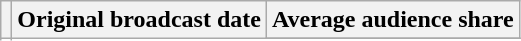<table class=wikitable style="text-align:center">
<tr>
<th rowspan="3"></th>
<th rowspan="3">Original broadcast date</th>
<th colspan="4">Average audience share</th>
</tr>
<tr>
</tr>
</table>
